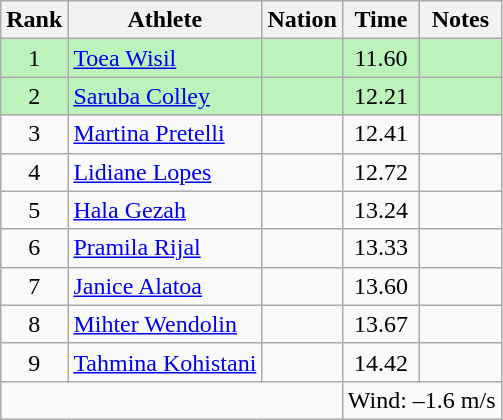<table class="wikitable sortable" style="text-align:center">
<tr>
<th>Rank</th>
<th>Athlete</th>
<th>Nation</th>
<th>Time</th>
<th>Notes</th>
</tr>
<tr bgcolor=#bbf3bb>
<td>1</td>
<td align=left><a href='#'>Toea Wisil</a></td>
<td align=left></td>
<td>11.60</td>
<td></td>
</tr>
<tr bgcolor=#bbf3bb>
<td>2</td>
<td align=left><a href='#'>Saruba Colley</a></td>
<td align=left></td>
<td>12.21</td>
<td></td>
</tr>
<tr>
<td>3</td>
<td align=left><a href='#'>Martina Pretelli</a></td>
<td align=left></td>
<td>12.41</td>
<td></td>
</tr>
<tr>
<td>4</td>
<td align=left><a href='#'>Lidiane Lopes</a></td>
<td align=left></td>
<td>12.72</td>
<td></td>
</tr>
<tr>
<td>5</td>
<td align=left><a href='#'>Hala Gezah</a></td>
<td align=left></td>
<td>13.24</td>
<td></td>
</tr>
<tr>
<td>6</td>
<td align=left><a href='#'>Pramila Rijal</a></td>
<td align=left></td>
<td>13.33</td>
<td></td>
</tr>
<tr>
<td>7</td>
<td align=left><a href='#'>Janice Alatoa</a></td>
<td align=left></td>
<td>13.60</td>
<td></td>
</tr>
<tr>
<td>8</td>
<td align=left><a href='#'>Mihter Wendolin</a></td>
<td align=left></td>
<td>13.67</td>
<td></td>
</tr>
<tr>
<td>9</td>
<td align=left><a href='#'>Tahmina Kohistani</a></td>
<td align=left></td>
<td>14.42</td>
<td><strong></strong></td>
</tr>
<tr class="sortbottom">
<td colspan=3></td>
<td colspan="2" style="text-align:left;">Wind: –1.6 m/s</td>
</tr>
</table>
